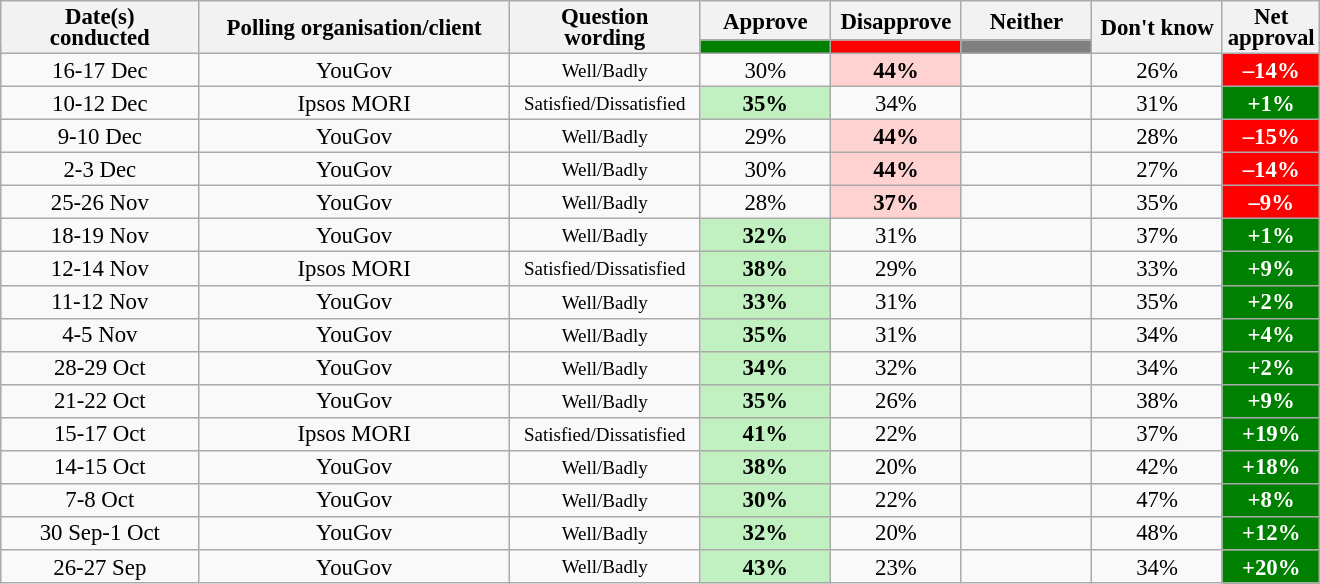<table class="wikitable collapsible sortable" style="text-align:center;font-size:95%;line-height:14px;">
<tr>
<th style="width:125px;" rowspan="2">Date(s)<br>conducted</th>
<th style="width:200px;" rowspan="2">Polling organisation/client</th>
<th style="width:120px;" rowspan="2">Question<br>wording</th>
<th class="unsortable" style="width:80px;">Approve</th>
<th class="unsortable" style="width: 80px;">Disapprove</th>
<th class="unsortable" style="width:80px;">Neither</th>
<th class="unsortable" style="width:80px;" rowspan="2">Don't know</th>
<th class="unsortable" style="width:20px;" rowspan="2">Net approval</th>
</tr>
<tr>
<th class="unsortable" style="background:green;width:60px;"></th>
<th class="unsortable" style="background:red;width:60px;"></th>
<th class="unsortable" style="background:grey;width:60px;"></th>
</tr>
<tr>
<td>16-17 Dec</td>
<td>YouGov</td>
<td><small>Well/Badly</small></td>
<td>30%</td>
<td style="background:#FFD2D2"><strong>44%</strong></td>
<td></td>
<td>26%</td>
<td style="background:red;color:white;"><strong>–14%</strong></td>
</tr>
<tr>
<td>10-12 Dec</td>
<td>Ipsos MORI</td>
<td><small>Satisfied/Dissatisfied</small></td>
<td style="background:#C1F0C1"><strong>35%</strong></td>
<td>34%</td>
<td></td>
<td>31%</td>
<td style="background:green;color:white;"><strong>+1%</strong></td>
</tr>
<tr>
<td>9-10 Dec</td>
<td>YouGov</td>
<td><small>Well/Badly</small></td>
<td>29%</td>
<td style="background:#FFD2D2"><strong>44%</strong></td>
<td></td>
<td>28%</td>
<td style="background:red;color:white;"><strong>–15%</strong></td>
</tr>
<tr>
<td>2-3 Dec</td>
<td>YouGov</td>
<td><small>Well/Badly</small></td>
<td>30%</td>
<td style="background:#FFD2D2"><strong>44%</strong></td>
<td></td>
<td>27%</td>
<td style="background:red;color:white;"><strong>–14%</strong></td>
</tr>
<tr>
<td>25-26 Nov</td>
<td>YouGov</td>
<td><small>Well/Badly</small></td>
<td>28%</td>
<td style="background:#FFD2D2"><strong>37%</strong></td>
<td></td>
<td>35%</td>
<td style="background:red;color:white;"><strong>–9%</strong></td>
</tr>
<tr>
<td>18-19 Nov</td>
<td>YouGov</td>
<td><small>Well/Badly</small></td>
<td style="background:#C1F0C1"><strong>32%</strong></td>
<td>31%</td>
<td></td>
<td>37%</td>
<td style="background:green;color:white;"><strong>+1%</strong></td>
</tr>
<tr>
<td>12-14 Nov</td>
<td>Ipsos MORI</td>
<td><small>Satisfied/Dissatisfied</small></td>
<td style="background:#C1F0C1"><strong>38%</strong></td>
<td>29%</td>
<td></td>
<td>33%</td>
<td style="background:green;color:white;"><strong>+9%</strong></td>
</tr>
<tr>
<td>11-12 Nov</td>
<td>YouGov</td>
<td><small>Well/Badly</small></td>
<td style="background:#C1F0C1"><strong>33%</strong></td>
<td>31%</td>
<td></td>
<td>35%</td>
<td style="background:green;color:white;"><strong>+2%</strong></td>
</tr>
<tr>
<td>4-5 Nov</td>
<td>YouGov</td>
<td><small>Well/Badly</small></td>
<td style="background:#C1F0C1"><strong>35%</strong></td>
<td>31%</td>
<td></td>
<td>34%</td>
<td style="background:green;color:white;"><strong>+4%</strong></td>
</tr>
<tr>
<td>28-29 Oct</td>
<td>YouGov</td>
<td><small>Well/Badly</small></td>
<td style="background:#C1F0C1"><strong>34%</strong></td>
<td>32%</td>
<td></td>
<td>34%</td>
<td style="background:green;color:white;"><strong>+2%</strong></td>
</tr>
<tr>
<td>21-22 Oct</td>
<td>YouGov</td>
<td><small>Well/Badly</small></td>
<td style="background:#C1F0C1"><strong>35%</strong></td>
<td>26%</td>
<td></td>
<td>38%</td>
<td style="background:green;color:white;"><strong>+9%</strong></td>
</tr>
<tr>
<td>15-17 Oct</td>
<td>Ipsos MORI</td>
<td><small>Satisfied/Dissatisfied</small></td>
<td style="background:#C1F0C1"><strong>41%</strong></td>
<td>22%</td>
<td></td>
<td>37%</td>
<td style="background:green;color:white;"><strong>+19%</strong></td>
</tr>
<tr>
<td>14-15 Oct</td>
<td>YouGov</td>
<td><small>Well/Badly</small></td>
<td style="background:#C1F0C1"><strong>38%</strong></td>
<td>20%</td>
<td></td>
<td>42%</td>
<td style="background:green;color:white;"><strong>+18%</strong></td>
</tr>
<tr>
<td>7-8 Oct</td>
<td>YouGov</td>
<td><small>Well/Badly</small></td>
<td style="background:#C1F0C1"><strong>30%</strong></td>
<td>22%</td>
<td></td>
<td>47%</td>
<td style="background:green;color:white;"><strong>+8%</strong></td>
</tr>
<tr>
<td>30 Sep-1 Oct</td>
<td>YouGov</td>
<td><small>Well/Badly</small></td>
<td style="background:#C1F0C1"><strong>32%</strong></td>
<td>20%</td>
<td></td>
<td>48%</td>
<td style="background:green;color:white;"><strong>+12%</strong></td>
</tr>
<tr>
<td>26-27 Sep</td>
<td>YouGov</td>
<td><small>Well/Badly</small></td>
<td style="background:#C1F0C1"><strong>43%</strong></td>
<td>23%</td>
<td></td>
<td>34%</td>
<td style="background:green;color:white;"><strong>+20%</strong></td>
</tr>
</table>
